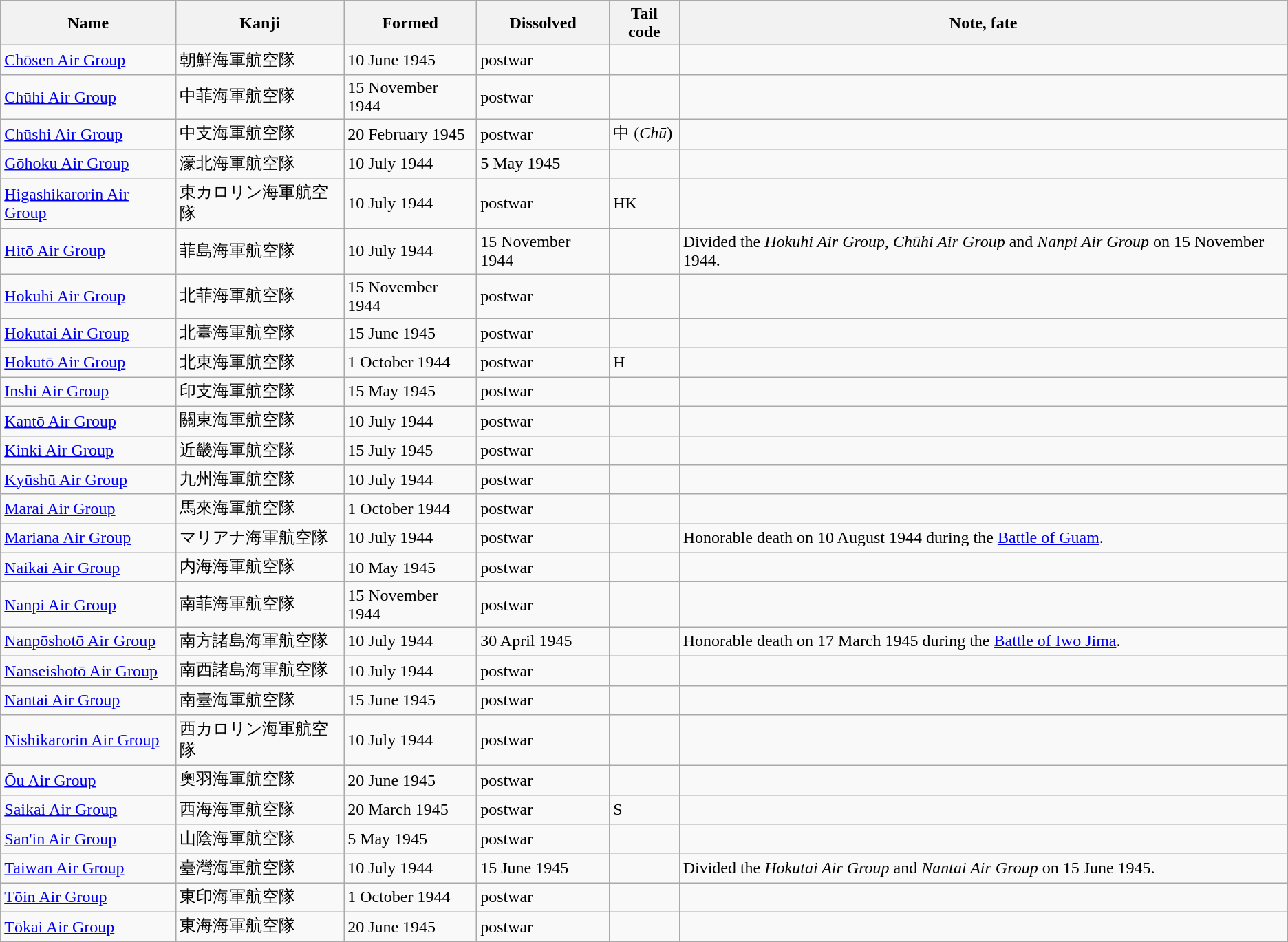<table class="sortable wikitable">
<tr>
<th>Name</th>
<th>Kanji</th>
<th>Formed</th>
<th>Dissolved</th>
<th>Tail code</th>
<th>Note, fate</th>
</tr>
<tr>
<td><a href='#'>Chōsen Air Group</a></td>
<td>朝鮮海軍航空隊</td>
<td>10 June 1945</td>
<td>postwar</td>
<td></td>
<td></td>
</tr>
<tr>
<td><a href='#'>Chūhi Air Group</a></td>
<td>中菲海軍航空隊</td>
<td>15 November 1944</td>
<td>postwar</td>
<td></td>
<td></td>
</tr>
<tr>
<td><a href='#'>Chūshi Air Group</a></td>
<td>中支海軍航空隊</td>
<td>20 February 1945</td>
<td>postwar</td>
<td>中 (<em>Chū</em>)</td>
<td></td>
</tr>
<tr>
<td><a href='#'>Gōhoku Air Group</a></td>
<td>濠北海軍航空隊</td>
<td>10 July 1944</td>
<td>5 May 1945</td>
<td></td>
<td></td>
</tr>
<tr>
<td><a href='#'>Higashikarorin Air Group</a></td>
<td>東カロリン海軍航空隊</td>
<td>10 July 1944</td>
<td>postwar</td>
<td>HK</td>
<td></td>
</tr>
<tr>
<td><a href='#'>Hitō Air Group</a></td>
<td>菲島海軍航空隊</td>
<td>10 July 1944</td>
<td>15 November 1944</td>
<td></td>
<td>Divided the <em>Hokuhi Air Group</em>, <em>Chūhi Air Group</em> and <em>Nanpi Air Group</em> on 15 November 1944.</td>
</tr>
<tr>
<td><a href='#'>Hokuhi Air Group</a></td>
<td>北菲海軍航空隊</td>
<td>15 November 1944</td>
<td>postwar</td>
<td></td>
<td></td>
</tr>
<tr>
<td><a href='#'>Hokutai Air Group</a></td>
<td>北臺海軍航空隊</td>
<td>15 June 1945</td>
<td>postwar</td>
<td></td>
<td></td>
</tr>
<tr>
<td><a href='#'>Hokutō Air Group</a></td>
<td>北東海軍航空隊</td>
<td>1 October 1944</td>
<td>postwar</td>
<td>H</td>
<td></td>
</tr>
<tr>
<td><a href='#'>Inshi Air Group</a></td>
<td>印支海軍航空隊</td>
<td>15 May 1945</td>
<td>postwar</td>
<td></td>
<td></td>
</tr>
<tr>
<td><a href='#'>Kantō Air Group</a></td>
<td>關東海軍航空隊</td>
<td>10 July 1944</td>
<td>postwar</td>
<td></td>
<td></td>
</tr>
<tr>
<td><a href='#'>Kinki Air Group</a></td>
<td>近畿海軍航空隊</td>
<td>15 July 1945</td>
<td>postwar</td>
<td></td>
<td></td>
</tr>
<tr>
<td><a href='#'>Kyūshū Air Group</a></td>
<td>九州海軍航空隊</td>
<td>10 July 1944</td>
<td>postwar</td>
<td></td>
<td></td>
</tr>
<tr>
<td><a href='#'>Marai Air Group</a></td>
<td>馬來海軍航空隊</td>
<td>1 October 1944</td>
<td>postwar</td>
<td></td>
<td></td>
</tr>
<tr>
<td><a href='#'>Mariana Air Group</a></td>
<td>マリアナ海軍航空隊</td>
<td>10 July 1944</td>
<td>postwar</td>
<td></td>
<td>Honorable death on 10 August 1944 during the <a href='#'>Battle of Guam</a>.</td>
</tr>
<tr>
<td><a href='#'>Naikai Air Group</a></td>
<td>内海海軍航空隊</td>
<td>10 May 1945</td>
<td>postwar</td>
<td></td>
<td></td>
</tr>
<tr>
<td><a href='#'>Nanpi Air Group</a></td>
<td>南菲海軍航空隊</td>
<td>15 November 1944</td>
<td>postwar</td>
<td></td>
<td></td>
</tr>
<tr>
<td><a href='#'>Nanpōshotō Air Group</a></td>
<td>南方諸島海軍航空隊</td>
<td>10 July 1944</td>
<td>30 April 1945</td>
<td></td>
<td>Honorable death on 17 March 1945 during the <a href='#'>Battle of Iwo Jima</a>.</td>
</tr>
<tr>
<td><a href='#'>Nanseishotō Air Group</a></td>
<td>南西諸島海軍航空隊</td>
<td>10 July 1944</td>
<td>postwar</td>
<td></td>
<td></td>
</tr>
<tr>
<td><a href='#'>Nantai Air Group</a></td>
<td>南臺海軍航空隊</td>
<td>15 June 1945</td>
<td>postwar</td>
<td></td>
<td></td>
</tr>
<tr>
<td><a href='#'>Nishikarorin Air Group</a></td>
<td>西カロリン海軍航空隊</td>
<td>10 July 1944</td>
<td>postwar</td>
<td></td>
<td></td>
</tr>
<tr>
<td><a href='#'>Ōu Air Group</a></td>
<td>奧羽海軍航空隊</td>
<td>20 June 1945</td>
<td>postwar</td>
<td></td>
<td></td>
</tr>
<tr>
<td><a href='#'>Saikai Air Group</a></td>
<td>西海海軍航空隊</td>
<td>20 March 1945</td>
<td>postwar</td>
<td>S</td>
<td></td>
</tr>
<tr>
<td><a href='#'>San'in Air Group</a></td>
<td>山陰海軍航空隊</td>
<td>5 May 1945</td>
<td>postwar</td>
<td></td>
<td></td>
</tr>
<tr>
<td><a href='#'>Taiwan Air Group</a></td>
<td>臺灣海軍航空隊</td>
<td>10 July 1944</td>
<td>15 June 1945</td>
<td></td>
<td>Divided the <em>Hokutai Air Group</em> and <em>Nantai Air Group</em> on 15 June 1945.</td>
</tr>
<tr>
<td><a href='#'>Tōin Air Group</a></td>
<td>東印海軍航空隊</td>
<td>1 October 1944</td>
<td>postwar</td>
<td></td>
<td></td>
</tr>
<tr>
<td><a href='#'>Tōkai Air Group</a></td>
<td>東海海軍航空隊</td>
<td>20 June 1945</td>
<td>postwar</td>
<td></td>
<td></td>
</tr>
<tr>
</tr>
</table>
